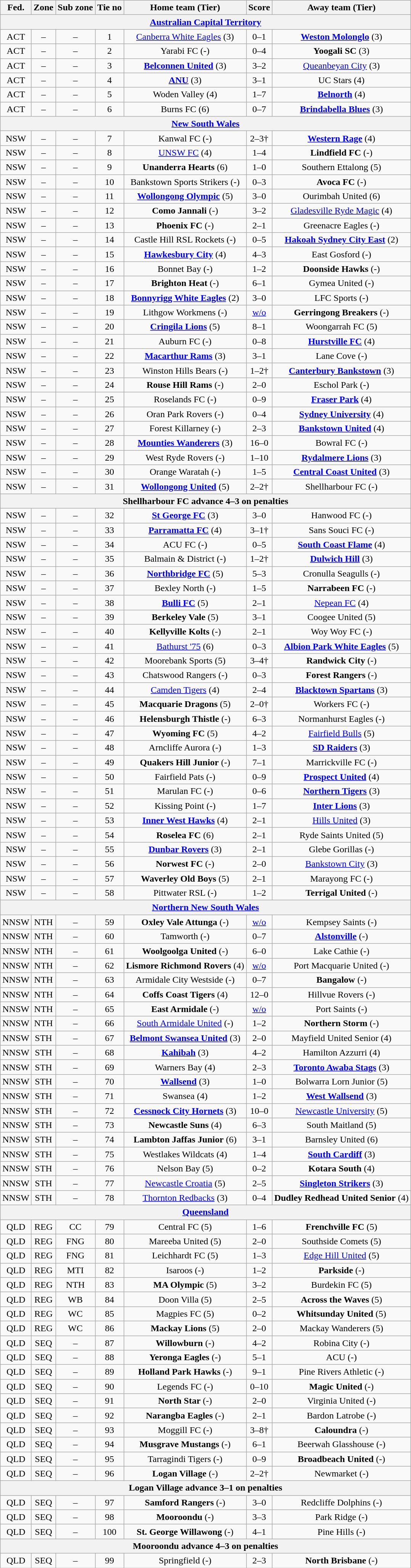<table class="wikitable" style="text-align:center">
<tr>
<th>Fed.</th>
<th>Zone</th>
<th>Sub zone</th>
<th>Tie no</th>
<th>Home team (Tier)</th>
<th>Score</th>
<th>Away team (Tier)</th>
</tr>
<tr>
<th colspan=7><a href='#'>Australian Capital Territory</a></th>
</tr>
<tr>
<td>ACT</td>
<td>–</td>
<td>–</td>
<td>1</td>
<td><a href='#'>Canberra White Eagles</a> (3)</td>
<td>0–1</td>
<td><strong><a href='#'>Weston Molonglo</a></strong> (3)</td>
</tr>
<tr>
<td>ACT</td>
<td>–</td>
<td>–</td>
<td>2</td>
<td>Yarabi FC (-)</td>
<td>0–4</td>
<td><strong>Yoogali SC</strong> (3)</td>
</tr>
<tr>
<td>ACT</td>
<td>–</td>
<td>–</td>
<td>3</td>
<td><strong><a href='#'>Belconnen United</a></strong> (3)</td>
<td>3–2</td>
<td><a href='#'>Queanbeyan City</a> (3)</td>
</tr>
<tr>
<td>ACT</td>
<td>–</td>
<td>–</td>
<td>4</td>
<td><strong><a href='#'>ANU</a></strong> (3)</td>
<td>3–1</td>
<td>UC Stars (4)</td>
</tr>
<tr>
<td>ACT</td>
<td>–</td>
<td>–</td>
<td>5</td>
<td>Woden Valley (4)</td>
<td>1–7</td>
<td><strong><a href='#'>Belnorth</a></strong> (4)</td>
</tr>
<tr>
<td>ACT</td>
<td>–</td>
<td>–</td>
<td>6</td>
<td>Burns FC (6)</td>
<td>0–7</td>
<td><strong><a href='#'>Brindabella Blues</a></strong> (3)</td>
</tr>
<tr>
<th colspan=7><a href='#'>New South Wales</a></th>
</tr>
<tr>
<td>NSW</td>
<td>–</td>
<td>–</td>
<td>7</td>
<td>Kanwal FC (-)</td>
<td>2–3†</td>
<td><strong><a href='#'>Western Rage</a></strong> (4)</td>
</tr>
<tr>
<td>NSW</td>
<td>–</td>
<td>–</td>
<td>8</td>
<td><a href='#'>UNSW FC</a> (4)</td>
<td>1–4</td>
<td><strong>Lindfield FC</strong> (-)</td>
</tr>
<tr>
<td>NSW</td>
<td>–</td>
<td>–</td>
<td>9</td>
<td><strong>Unanderra Hearts</strong> (6)</td>
<td>1–0</td>
<td>Southern Ettalong (5)</td>
</tr>
<tr>
<td>NSW</td>
<td>–</td>
<td>–</td>
<td>10</td>
<td>Bankstown Sports Strikers (-)</td>
<td>0–3</td>
<td><strong>Avoca FC</strong> (-)</td>
</tr>
<tr>
<td>NSW</td>
<td>–</td>
<td>–</td>
<td>11</td>
<td><strong><a href='#'>Wollongong Olympic</a></strong> (5)</td>
<td>3–0</td>
<td>Ourimbah United (6)</td>
</tr>
<tr>
<td>NSW</td>
<td>–</td>
<td>–</td>
<td>12</td>
<td><strong>Como Jannali</strong> (-)</td>
<td>3–2</td>
<td><a href='#'>Gladesville Ryde Magic</a> (4)</td>
</tr>
<tr>
<td>NSW</td>
<td>–</td>
<td>–</td>
<td>13</td>
<td><strong>Phoenix FC</strong> (-)</td>
<td>2–1</td>
<td>Greenacre Eagles (-)</td>
</tr>
<tr>
<td>NSW</td>
<td>–</td>
<td>–</td>
<td>14</td>
<td>Castle Hill RSL Rockets (-)</td>
<td>0–5</td>
<td><strong><a href='#'>Hakoah Sydney City East</a></strong> (2)</td>
</tr>
<tr>
<td>NSW</td>
<td>–</td>
<td>–</td>
<td>15</td>
<td><strong><a href='#'>Hawkesbury City</a></strong> (4)</td>
<td>4–3</td>
<td>East Gosford (-)</td>
</tr>
<tr>
<td>NSW</td>
<td>–</td>
<td>–</td>
<td>16</td>
<td>Bonnet Bay (-)</td>
<td>1–2</td>
<td><strong>Doonside Hawks</strong> (-)</td>
</tr>
<tr>
<td>NSW</td>
<td>–</td>
<td>–</td>
<td>17</td>
<td><strong>Brighton Heat</strong> (-)</td>
<td>6–1</td>
<td>Gymea United (-)</td>
</tr>
<tr>
<td>NSW</td>
<td>–</td>
<td>–</td>
<td>18</td>
<td><strong><a href='#'>Bonnyrigg White Eagles</a></strong> (2)</td>
<td>3–0</td>
<td>LFC Sports (-)</td>
</tr>
<tr>
<td>NSW</td>
<td>–</td>
<td>–</td>
<td>19</td>
<td>Lithgow Workmens (-)</td>
<td><a href='#'>w/o</a></td>
<td><strong>Gerringong Breakers</strong> (-)</td>
</tr>
<tr>
<td>NSW</td>
<td>–</td>
<td>–</td>
<td>20</td>
<td><strong><a href='#'>Cringila Lions</a></strong> (5)</td>
<td>8–1</td>
<td>Woongarrah FC (5)</td>
</tr>
<tr>
<td>NSW</td>
<td>–</td>
<td>–</td>
<td>21</td>
<td>Auburn FC (-)</td>
<td>0–8</td>
<td><strong><a href='#'>Hurstville FC</a></strong> (4)</td>
</tr>
<tr>
<td>NSW</td>
<td>–</td>
<td>–</td>
<td>22</td>
<td><strong><a href='#'>Macarthur Rams</a></strong> (3)</td>
<td>3–1</td>
<td>Lane Cove (-)</td>
</tr>
<tr>
<td>NSW</td>
<td>–</td>
<td>–</td>
<td>23</td>
<td>Winston Hills Bears (-)</td>
<td>1–2†</td>
<td><strong><a href='#'>Canterbury Bankstown</a></strong> (3)</td>
</tr>
<tr>
<td>NSW</td>
<td>–</td>
<td>–</td>
<td>24</td>
<td><strong>Rouse Hill Rams</strong> (-)</td>
<td>2–0</td>
<td>Eschol Park (-)</td>
</tr>
<tr>
<td>NSW</td>
<td>–</td>
<td>–</td>
<td>25</td>
<td>Roselands FC (-)</td>
<td>0–9</td>
<td><strong><a href='#'>Fraser Park</a></strong> (4)</td>
</tr>
<tr>
<td>NSW</td>
<td>–</td>
<td>–</td>
<td>26</td>
<td>Oran Park Rovers (-)</td>
<td>0–4</td>
<td><strong><a href='#'>Sydney University</a></strong> (4)</td>
</tr>
<tr>
<td>NSW</td>
<td>–</td>
<td>–</td>
<td>27</td>
<td>Forest Killarney (-)</td>
<td>2–3</td>
<td><strong><a href='#'>Bankstown United</a></strong> (4)</td>
</tr>
<tr>
<td>NSW</td>
<td>–</td>
<td>–</td>
<td>28</td>
<td><strong><a href='#'>Mounties Wanderers</a></strong> (3)</td>
<td>16–0</td>
<td>Bowral FC (-)</td>
</tr>
<tr>
<td>NSW</td>
<td>–</td>
<td>–</td>
<td>29</td>
<td>West Ryde Rovers (-)</td>
<td>1–10</td>
<td><strong><a href='#'>Rydalmere Lions</a></strong> (3)</td>
</tr>
<tr>
<td>NSW</td>
<td>–</td>
<td>–</td>
<td>30</td>
<td>Orange Waratah (-)</td>
<td>1–5</td>
<td><strong><a href='#'>Central Coast United</a></strong> (3)</td>
</tr>
<tr>
<td>NSW</td>
<td>–</td>
<td>–</td>
<td>31</td>
<td><strong><a href='#'>Wollongong United</a></strong> (5)</td>
<td>2–2†</td>
<td>Shellharbour FC (-)</td>
</tr>
<tr>
<th colspan=7>Shellharbour FC advance 4–3 on penalties</th>
</tr>
<tr>
<td>NSW</td>
<td>–</td>
<td>–</td>
<td>32</td>
<td><strong><a href='#'>St George FC</a></strong> (3)</td>
<td>3–0</td>
<td>Hanwood FC (-)</td>
</tr>
<tr>
<td>NSW</td>
<td>–</td>
<td>–</td>
<td>33</td>
<td><strong><a href='#'>Parramatta FC</a></strong> (4)</td>
<td>3–1†</td>
<td>Sans Souci FC (-)</td>
</tr>
<tr>
<td>NSW</td>
<td>–</td>
<td>–</td>
<td>34</td>
<td>ACU FC (-)</td>
<td>0–5</td>
<td><strong><a href='#'>South Coast Flame</a></strong> (4)</td>
</tr>
<tr>
<td>NSW</td>
<td>–</td>
<td>–</td>
<td>35</td>
<td>Balmain & District (-)</td>
<td>1–2†</td>
<td><strong><a href='#'>Dulwich Hill</a></strong> (3)</td>
</tr>
<tr>
<td>NSW</td>
<td>–</td>
<td>–</td>
<td>36</td>
<td><strong><a href='#'>Northbridge FC</a></strong> (5)</td>
<td>5–3</td>
<td>Cronulla Seagulls (-)</td>
</tr>
<tr>
<td>NSW</td>
<td>–</td>
<td>–</td>
<td>37</td>
<td>Bexley North (-)</td>
<td>1–5</td>
<td><strong>Narrabeen FC</strong> (-)</td>
</tr>
<tr>
<td>NSW</td>
<td>–</td>
<td>–</td>
<td>38</td>
<td><strong><a href='#'>Bulli FC</a></strong> (5)</td>
<td>2–1</td>
<td><a href='#'>Nepean FC</a> (4)</td>
</tr>
<tr>
<td>NSW</td>
<td>–</td>
<td>–</td>
<td>39</td>
<td><strong>Berkeley Vale</strong> (5)</td>
<td>3–1</td>
<td>Coogee United (5)</td>
</tr>
<tr>
<td>NSW</td>
<td>–</td>
<td>–</td>
<td>40</td>
<td><strong>Kellyville Kolts</strong> (-)</td>
<td>2–1</td>
<td>Woy Woy FC (-)</td>
</tr>
<tr>
<td>NSW</td>
<td>–</td>
<td>–</td>
<td>41</td>
<td><a href='#'>Bathurst '75</a> (6)</td>
<td>0–3</td>
<td><strong><a href='#'>Albion Park White Eagles</a></strong> (5)</td>
</tr>
<tr>
<td>NSW</td>
<td>–</td>
<td>–</td>
<td>42</td>
<td>Moorebank Sports (5)</td>
<td>3–4†</td>
<td><strong>Randwick City</strong> (-)</td>
</tr>
<tr>
<td>NSW</td>
<td>–</td>
<td>–</td>
<td>43</td>
<td>Chatswood Rangers (-)</td>
<td>0–3</td>
<td><strong>Forest Rangers</strong> (-)</td>
</tr>
<tr>
<td>NSW</td>
<td>–</td>
<td>–</td>
<td>44</td>
<td><a href='#'>Camden Tigers</a> (4)</td>
<td>2–4</td>
<td><strong><a href='#'>Blacktown Spartans</a></strong> (3)</td>
</tr>
<tr>
<td>NSW</td>
<td>–</td>
<td>–</td>
<td>45</td>
<td><strong>Macquarie Dragons</strong> (5)</td>
<td>2–0†</td>
<td>Workers FC (-)</td>
</tr>
<tr>
<td>NSW</td>
<td>–</td>
<td>–</td>
<td>46</td>
<td><strong>Helensburgh Thistle</strong> (-)</td>
<td>6–3</td>
<td>Normanhurst Eagles (-)</td>
</tr>
<tr>
<td>NSW</td>
<td>–</td>
<td>–</td>
<td>47</td>
<td><strong>Wyoming FC</strong> (5)</td>
<td>4–2</td>
<td><a href='#'>Fairfield Bulls</a> (5)</td>
</tr>
<tr>
<td>NSW</td>
<td>–</td>
<td>–</td>
<td>48</td>
<td>Arncliffe Aurora (-)</td>
<td>1–3</td>
<td><strong><a href='#'>SD Raiders</a></strong> (3)</td>
</tr>
<tr>
<td>NSW</td>
<td>–</td>
<td>–</td>
<td>49</td>
<td><strong>Quakers Hill Junior</strong> (-)</td>
<td>7–1</td>
<td>Marrickville FC (-)</td>
</tr>
<tr>
<td>NSW</td>
<td>–</td>
<td>–</td>
<td>50</td>
<td>Fairfield Pats (-)</td>
<td>0–9</td>
<td><strong><a href='#'>Prospect United</a></strong> (4)</td>
</tr>
<tr>
<td>NSW</td>
<td>–</td>
<td>–</td>
<td>51</td>
<td>Marulan FC (-)</td>
<td>0–6</td>
<td><strong><a href='#'>Northern Tigers</a></strong> (3)</td>
</tr>
<tr>
<td>NSW</td>
<td>–</td>
<td>–</td>
<td>52</td>
<td>Kissing Point (-)</td>
<td>1–7</td>
<td><strong><a href='#'>Inter Lions</a></strong> (3)</td>
</tr>
<tr>
<td>NSW</td>
<td>–</td>
<td>–</td>
<td>53</td>
<td><strong><a href='#'>Inner West Hawks</a></strong> (4)</td>
<td>2–1</td>
<td><a href='#'>Hills United</a> (3)</td>
</tr>
<tr>
<td>NSW</td>
<td>–</td>
<td>–</td>
<td>54</td>
<td><strong>Roselea FC</strong> (6)</td>
<td>2–1</td>
<td>Ryde Saints United (5)</td>
</tr>
<tr>
<td>NSW</td>
<td>–</td>
<td>–</td>
<td>55</td>
<td><strong><a href='#'>Dunbar Rovers</a></strong> (3)</td>
<td>2–1</td>
<td>Glebe Gorillas (-)</td>
</tr>
<tr>
<td>NSW</td>
<td>–</td>
<td>–</td>
<td>56</td>
<td><strong>Norwest FC</strong> (-)</td>
<td>2–0</td>
<td><a href='#'>Bankstown City</a> (3)</td>
</tr>
<tr>
<td>NSW</td>
<td>–</td>
<td>–</td>
<td>57</td>
<td><strong>Waverley Old Boys</strong> (5)</td>
<td>2–1</td>
<td>Marayong FC (-)</td>
</tr>
<tr>
<td>NSW</td>
<td>–</td>
<td>–</td>
<td>58</td>
<td>Pittwater RSL (-)</td>
<td>1–2</td>
<td><strong>Terrigal United</strong> (-)</td>
</tr>
<tr>
<th colspan=7><a href='#'>Northern New South Wales</a></th>
</tr>
<tr>
<td>NNSW</td>
<td>NTH</td>
<td>–</td>
<td>59</td>
<td><strong>Oxley Vale Attunga</strong> (-)</td>
<td><a href='#'>w/o</a></td>
<td>Kempsey Saints (-)</td>
</tr>
<tr>
<td>NNSW</td>
<td>NTH</td>
<td>–</td>
<td>60</td>
<td>Tamworth (-)</td>
<td>0–7</td>
<td><strong><a href='#'>Alstonville</a></strong> (-)</td>
</tr>
<tr>
<td>NNSW</td>
<td>NTH</td>
<td>–</td>
<td>61</td>
<td><strong>Woolgoolga United</strong> (-)</td>
<td>6–0</td>
<td>Lake Cathie (-)</td>
</tr>
<tr>
<td>NNSW</td>
<td>NTH</td>
<td>–</td>
<td>62</td>
<td><strong>Lismore Richmond Rovers</strong> (4)</td>
<td><a href='#'>w/o</a></td>
<td>Port Macquarie United (-)</td>
</tr>
<tr>
<td>NNSW</td>
<td>NTH</td>
<td>–</td>
<td>63</td>
<td>Armidale City Westside (-)</td>
<td>0–7</td>
<td><strong>Bangalow</strong> (-)</td>
</tr>
<tr>
<td>NNSW</td>
<td>NTH</td>
<td>–</td>
<td>64</td>
<td><strong>Coffs Coast Tigers</strong> (4)</td>
<td>12–0</td>
<td>Hillvue Rovers (-)</td>
</tr>
<tr>
<td>NNSW</td>
<td>NTH</td>
<td>–</td>
<td>65</td>
<td><strong>East Armidale</strong> (-)</td>
<td><a href='#'>w/o</a></td>
<td>Port Saints (-)</td>
</tr>
<tr>
<td>NNSW</td>
<td>NTH</td>
<td>–</td>
<td>66</td>
<td><a href='#'>South Armidale United</a> (-)</td>
<td>1–2</td>
<td><strong>Northern Storm</strong> (-)</td>
</tr>
<tr>
<td>NNSW</td>
<td>STH</td>
<td>–</td>
<td>67</td>
<td><strong><a href='#'>Belmont Swansea United</a></strong> (3)</td>
<td>2–0</td>
<td>Mayfield United Senior (4)</td>
</tr>
<tr>
<td>NNSW</td>
<td>STH</td>
<td>–</td>
<td>68</td>
<td><strong><a href='#'>Kahibah</a></strong> (3)</td>
<td>4–2</td>
<td>Hamilton Azzurri (4)</td>
</tr>
<tr>
<td>NNSW</td>
<td>STH</td>
<td>–</td>
<td>69</td>
<td>Warners Bay (4)</td>
<td>2–3</td>
<td><strong><a href='#'>Toronto Awaba Stags</a></strong> (3)</td>
</tr>
<tr>
<td>NNSW</td>
<td>STH</td>
<td>–</td>
<td>70</td>
<td><strong><a href='#'>Wallsend</a></strong> (3)</td>
<td>1–0</td>
<td>Bolwarra Lorn Junior (5)</td>
</tr>
<tr>
<td>NNSW</td>
<td>STH</td>
<td>–</td>
<td>71</td>
<td>Swansea (4)</td>
<td>1–2</td>
<td><strong><a href='#'>West Wallsend</a></strong> (3)</td>
</tr>
<tr>
<td>NNSW</td>
<td>STH</td>
<td>–</td>
<td>72</td>
<td><strong><a href='#'>Cessnock City Hornets</a></strong> (3)</td>
<td>10–0</td>
<td><a href='#'>Newcastle University</a> (5)</td>
</tr>
<tr>
<td>NNSW</td>
<td>STH</td>
<td>–</td>
<td>73</td>
<td><strong>Newcastle Suns</strong> (4)</td>
<td>6–3</td>
<td>South Maitland (5)</td>
</tr>
<tr>
<td>NNSW</td>
<td>STH</td>
<td>–</td>
<td>74</td>
<td><strong>Lambton Jaffas Junior</strong> (6)</td>
<td>3–1</td>
<td>Barnsley United (6)</td>
</tr>
<tr>
<td>NNSW</td>
<td>STH</td>
<td>–</td>
<td>75</td>
<td>Westlakes Wildcats (4)</td>
<td>1–4</td>
<td><strong><a href='#'>South Cardiff</a></strong> (3)</td>
</tr>
<tr>
<td>NNSW</td>
<td>STH</td>
<td>–</td>
<td>76</td>
<td>Nelson Bay (5)</td>
<td>0–2</td>
<td><strong>Kotara South</strong> (4)</td>
</tr>
<tr>
<td>NNSW</td>
<td>STH</td>
<td>–</td>
<td>77</td>
<td><a href='#'>Newcastle Croatia</a> (5)</td>
<td>2–5</td>
<td><strong><a href='#'>Singleton Strikers</a></strong> (3)</td>
</tr>
<tr>
<td>NNSW</td>
<td>STH</td>
<td>–</td>
<td>78</td>
<td><a href='#'>Thornton Redbacks</a> (3)</td>
<td>0–4</td>
<td><strong>Dudley Redhead United Senior</strong> (4)</td>
</tr>
<tr>
<th colspan=7><a href='#'>Queensland</a></th>
</tr>
<tr>
<td>QLD</td>
<td>REG</td>
<td>CC</td>
<td>79</td>
<td>Central FC (5)</td>
<td>1–6</td>
<td><strong>Frenchville FC</strong> (5)</td>
</tr>
<tr>
<td>QLD</td>
<td>REG</td>
<td>FNG</td>
<td>80</td>
<td>Mareeba United (5)</td>
<td>2–0</td>
<td>Southside Comets (5)</td>
</tr>
<tr>
<td>QLD</td>
<td>REG</td>
<td>FNG</td>
<td>81</td>
<td>Leichhardt FC (5)</td>
<td>1–3</td>
<td><a href='#'>Edge Hill United</a> (5)</td>
</tr>
<tr>
<td>QLD</td>
<td>REG</td>
<td>MTI</td>
<td>82</td>
<td>Isaroos (-)</td>
<td>1–2</td>
<td><strong>Parkside</strong> (-)</td>
</tr>
<tr>
<td>QLD</td>
<td>REG</td>
<td>NTH</td>
<td>83</td>
<td><strong>MA Olympic</strong> (5)</td>
<td>3–2</td>
<td>Burdekin FC (5)</td>
</tr>
<tr>
<td>QLD</td>
<td>REG</td>
<td>WB</td>
<td>84</td>
<td>Doon Villa (5)</td>
<td>2–5</td>
<td><strong>Across the Waves</strong> (5)</td>
</tr>
<tr>
<td>QLD</td>
<td>REG</td>
<td>WC</td>
<td>85</td>
<td>Magpies FC (5)</td>
<td>0–2</td>
<td><strong>Whitsunday United</strong> (5)</td>
</tr>
<tr>
<td>QLD</td>
<td>REG</td>
<td>WC</td>
<td>86</td>
<td><strong>Mackay Lions</strong> (5)</td>
<td>2–0</td>
<td>Mackay Wanderers (5)</td>
</tr>
<tr>
<td>QLD</td>
<td>SEQ</td>
<td>–</td>
<td>87</td>
<td><strong>Willowburn</strong> (-)</td>
<td>4–2</td>
<td>Robina City (-)</td>
</tr>
<tr>
<td>QLD</td>
<td>SEQ</td>
<td>–</td>
<td>88</td>
<td><strong>Yeronga Eagles</strong> (-)</td>
<td>5–1</td>
<td>ACU (-)</td>
</tr>
<tr>
<td>QLD</td>
<td>SEQ</td>
<td>–</td>
<td>89</td>
<td><strong>Holland Park Hawks</strong> (-)</td>
<td>9–1</td>
<td>Pine Rivers Athletic (-)</td>
</tr>
<tr>
<td>QLD</td>
<td>SEQ</td>
<td>–</td>
<td>90</td>
<td>Legends FC (-)</td>
<td>0–10</td>
<td><strong>Magic United</strong> (-)</td>
</tr>
<tr>
<td>QLD</td>
<td>SEQ</td>
<td>–</td>
<td>91</td>
<td><strong>North Star</strong> (-)</td>
<td>2–0</td>
<td>Virginia United (-)</td>
</tr>
<tr>
<td>QLD</td>
<td>SEQ</td>
<td>–</td>
<td>92</td>
<td><strong>Narangba Eagles</strong> (-)</td>
<td>2–1</td>
<td>Bardon Latrobe (-)</td>
</tr>
<tr>
<td>QLD</td>
<td>SEQ</td>
<td>–</td>
<td>93</td>
<td>Moggill FC (-)</td>
<td>3–8†</td>
<td><strong>Caloundra</strong> (-)</td>
</tr>
<tr>
<td>QLD</td>
<td>SEQ</td>
<td>–</td>
<td>94</td>
<td><strong>Musgrave Mustangs</strong> (-)</td>
<td>6–1</td>
<td>Beerwah Glasshouse (-)</td>
</tr>
<tr>
<td>QLD</td>
<td>SEQ</td>
<td>–</td>
<td>95</td>
<td>Tarragindi Tigers (-)</td>
<td>0–9</td>
<td><strong>Broadbeach United</strong> (-)</td>
</tr>
<tr>
<td>QLD</td>
<td>SEQ</td>
<td>–</td>
<td>96</td>
<td><strong>Logan Village</strong> (-)</td>
<td>2–2†</td>
<td>Newmarket (-)</td>
</tr>
<tr>
<th colspan=7>Logan Village advance 3–1 on penalties</th>
</tr>
<tr>
<td>QLD</td>
<td>SEQ</td>
<td>–</td>
<td>97</td>
<td><strong>Samford Rangers</strong> (-)</td>
<td>3–0</td>
<td>Redcliffe Dolphins (-)</td>
</tr>
<tr>
<td>QLD</td>
<td>SEQ</td>
<td>–</td>
<td>98</td>
<td><strong>Mooroondu</strong> (-)</td>
<td>3–3</td>
<td>Park Ridge (-)</td>
</tr>
<tr>
<td>QLD</td>
<td>SEQ</td>
<td>–</td>
<td>100</td>
<td><strong>St. George Willawong</strong> (-)</td>
<td>4–1</td>
<td>Pine Hills (-)</td>
</tr>
<tr>
<th colspan=7>Mooroondu advance 4–3 on penalties</th>
</tr>
<tr>
<td>QLD</td>
<td>SEQ</td>
<td>–</td>
<td>99</td>
<td>Springfield (-)</td>
<td>2–3</td>
<td><strong>North Brisbane</strong> (-)</td>
</tr>
</table>
